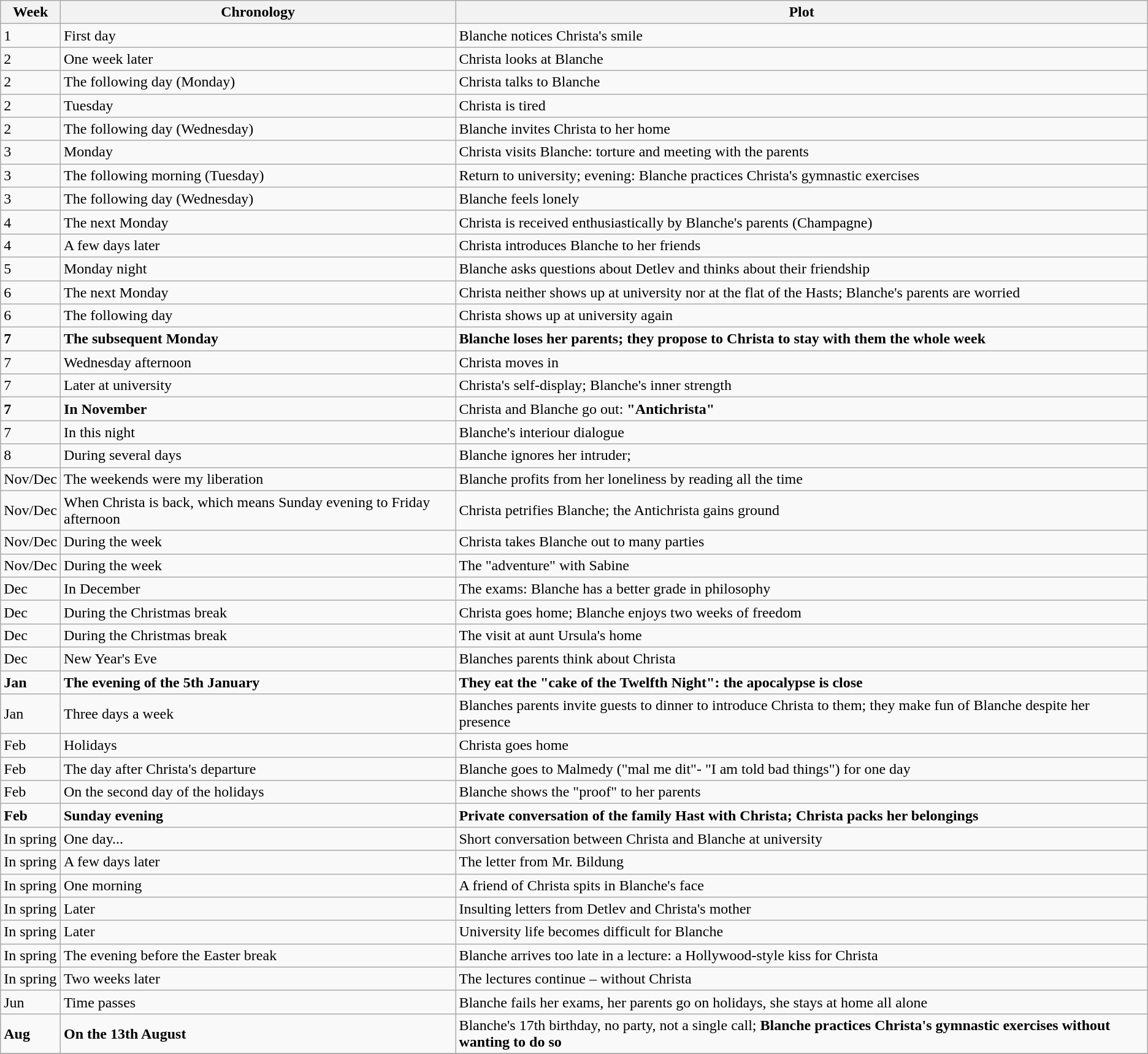<table class="wikitable">
<tr>
<th>Week</th>
<th>Chronology</th>
<th>Plot</th>
</tr>
<tr>
<td>1</td>
<td>First day</td>
<td>Blanche notices Christa's smile</td>
</tr>
<tr>
<td>2</td>
<td>One week later</td>
<td>Christa looks at Blanche</td>
</tr>
<tr>
<td>2</td>
<td>The following day (Monday)</td>
<td>Christa talks to Blanche</td>
</tr>
<tr>
<td>2</td>
<td>Tuesday</td>
<td>Christa is tired</td>
</tr>
<tr>
<td>2</td>
<td>The following day (Wednesday)</td>
<td>Blanche invites Christa to her home</td>
</tr>
<tr>
<td>3</td>
<td>Monday</td>
<td>Christa visits Blanche: torture and meeting with the parents</td>
</tr>
<tr>
<td>3</td>
<td>The following morning (Tuesday)</td>
<td>Return to university; evening: Blanche practices Christa's gymnastic exercises</td>
</tr>
<tr>
<td>3</td>
<td>The following day (Wednesday)</td>
<td>Blanche feels lonely</td>
</tr>
<tr>
<td>4</td>
<td>The next Monday</td>
<td>Christa is received enthusiastically by Blanche's parents  (Champagne)</td>
</tr>
<tr>
<td>4</td>
<td>A few days later</td>
<td>Christa introduces Blanche to her friends</td>
</tr>
<tr>
<td>5</td>
<td>Monday night</td>
<td>Blanche asks questions about Detlev and thinks about their friendship</td>
</tr>
<tr>
<td>6</td>
<td>The next Monday</td>
<td>Christa neither shows up at university nor at the flat of the Hasts; Blanche's parents are worried</td>
</tr>
<tr>
<td>6</td>
<td>The following day</td>
<td>Christa shows up at university again</td>
</tr>
<tr>
<td><strong>7</strong></td>
<td><strong>The subsequent Monday</strong></td>
<td><strong>Blanche loses her parents; they propose to Christa to stay with them the whole week</strong></td>
</tr>
<tr>
<td>7</td>
<td>Wednesday afternoon</td>
<td>Christa moves in</td>
</tr>
<tr>
<td>7</td>
<td>Later at university</td>
<td>Christa's self-display; Blanche's inner strength</td>
</tr>
<tr>
<td><strong>7</strong></td>
<td><strong>In November</strong></td>
<td>Christa and Blanche go out: <strong>"Antichrista"</strong></td>
</tr>
<tr>
<td>7</td>
<td>In this night</td>
<td>Blanche's interiour dialogue</td>
</tr>
<tr>
<td>8</td>
<td>During several days</td>
<td>Blanche ignores her intruder;</td>
</tr>
<tr>
<td>Nov/Dec</td>
<td>The weekends were my liberation</td>
<td>Blanche profits from her loneliness by reading all the time</td>
</tr>
<tr>
<td>Nov/Dec</td>
<td>When Christa is back, which means Sunday evening to Friday afternoon</td>
<td>Christa petrifies Blanche; the Antichrista gains ground</td>
</tr>
<tr>
<td>Nov/Dec</td>
<td>During the week</td>
<td>Christa takes Blanche out to many parties</td>
</tr>
<tr>
<td>Nov/Dec</td>
<td>During the week</td>
<td>The "adventure" with Sabine</td>
</tr>
<tr>
<td>Dec</td>
<td>In December</td>
<td>The exams: Blanche has a better grade in philosophy</td>
</tr>
<tr>
<td>Dec</td>
<td>During the Christmas break</td>
<td>Christa goes home; Blanche enjoys two weeks of freedom</td>
</tr>
<tr>
<td>Dec</td>
<td>During the Christmas break</td>
<td>The visit at aunt Ursula's home</td>
</tr>
<tr>
<td>Dec</td>
<td>New Year's Eve</td>
<td>Blanches parents think about Christa</td>
</tr>
<tr>
<td><strong>Jan</strong></td>
<td><strong>The evening of the 5th January</strong></td>
<td><strong>They eat the "cake of the Twelfth Night": the apocalypse is close</strong></td>
</tr>
<tr>
<td>Jan</td>
<td>Three days a week</td>
<td>Blanches parents invite guests to dinner to introduce Christa to them; they make fun of Blanche despite her presence</td>
</tr>
<tr>
<td>Feb</td>
<td>Holidays</td>
<td>Christa goes home</td>
</tr>
<tr>
<td>Feb</td>
<td>The day after Christa's departure</td>
<td>Blanche goes to Malmedy ("mal me dit"- "I am told bad things") for one day</td>
</tr>
<tr>
<td>Feb</td>
<td>On the second day of the holidays</td>
<td>Blanche shows the "proof" to her parents</td>
</tr>
<tr>
<td><strong>Feb</strong></td>
<td><strong>Sunday evening</strong></td>
<td><strong>Private conversation of the family Hast with Christa; Christa packs her belongings</strong></td>
</tr>
<tr>
<td>In spring</td>
<td>One day...</td>
<td>Short conversation between Christa and Blanche at university</td>
</tr>
<tr>
<td>In spring</td>
<td>A few days later</td>
<td>The letter from Mr. Bildung</td>
</tr>
<tr>
<td>In spring</td>
<td>One morning</td>
<td>A friend of Christa spits in Blanche's face</td>
</tr>
<tr>
<td>In spring</td>
<td>Later</td>
<td>Insulting letters from Detlev and Christa's mother</td>
</tr>
<tr>
<td>In spring</td>
<td>Later</td>
<td>University life becomes difficult for Blanche</td>
</tr>
<tr>
<td>In spring</td>
<td>The evening before the Easter break</td>
<td>Blanche arrives too late in a lecture: a Hollywood-style kiss for Christa</td>
</tr>
<tr>
<td>In spring</td>
<td>Two weeks later</td>
<td>The lectures continue – without Christa</td>
</tr>
<tr>
<td>Jun</td>
<td>Time passes</td>
<td>Blanche fails her exams, her parents go on holidays, she stays at home all alone</td>
</tr>
<tr>
<td><strong>Aug</strong></td>
<td><strong>On the 13th August</strong></td>
<td>Blanche's 17th birthday, no party, not a single call; <strong>Blanche practices Christa's gymnastic exercises without wanting to do so </strong></td>
</tr>
<tr>
</tr>
</table>
